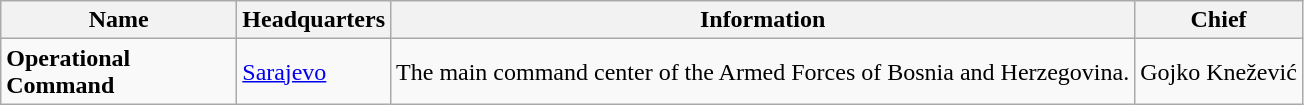<table class="wikitable">
<tr>
<th scope="col" style="width:150px">Name</th>
<th>Headquarters</th>
<th>Information</th>
<th>Chief</th>
</tr>
<tr>
<td><strong>Operational Command</strong></td>
<td><a href='#'>Sarajevo</a></td>
<td>The main command center of the Armed Forces of Bosnia and Herzegovina.</td>
<td>Gojko Knežević</td>
</tr>
</table>
